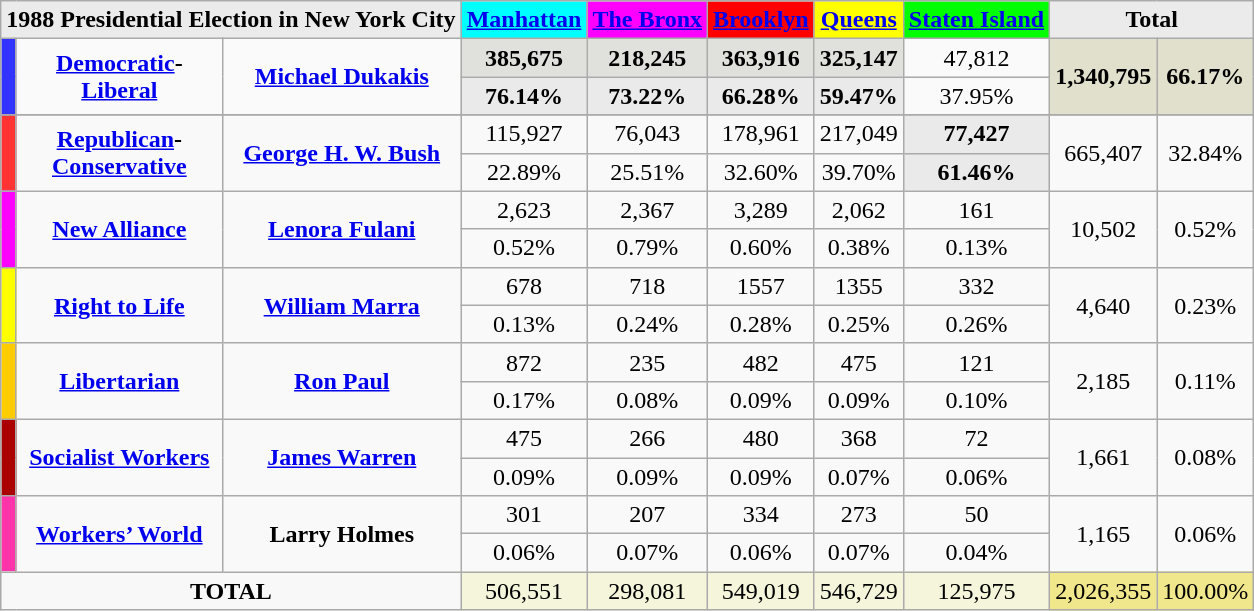<table class="wikitable"  style="text-align:center;">
<tr style="text-align:center;">
<td colspan="3"  style="background:#ebebeb;"><strong>1988 Presidential Election in New York City</strong></td>
<td style="background:aqua;"><strong><a href='#'>Manhattan</a></strong></td>
<td style="background:magenta;"><strong><a href='#'>The Bronx</a></strong></td>
<td style="background:red;"><strong><a href='#'>Brooklyn</a></strong></td>
<td style="background:yellow;"><strong><a href='#'>Queens</a></strong></td>
<td style="background:lime;"><strong><a href='#'>Staten Island</a></strong></td>
<td colspan="2"; style="background:#ebebeb;"><strong>Total</strong></td>
</tr>
<tr style="background:#e0e0dd;">
<th rowspan="2"; style="background-color:#3333FF; width: 3px"></th>
<td rowspan="2"; style="background:#fafafa; style="width: 130px"><strong><a href='#'>Democratic</a>-<br><a href='#'>Liberal</a></strong></td>
<td rowspan="2" style="background:#fafafa; style="text-align:center;"><strong><a href='#'>Michael Dukakis</a></strong></td>
<td><strong>385,675</strong></td>
<td><strong>218,245</strong></td>
<td><strong>363,916</strong></td>
<td><strong>325,147</strong></td>
<td style="background:#fafafa;">47,812</td>
<td rowspan="2"; style="background:#e0e0cc;"><strong>1,340,795</strong></td>
<td rowspan="2"; style="background:#e0e0cc;"><strong>66.17%</strong></td>
</tr>
<tr style="background:#eaeaea;">
<td><strong>76.14%</strong></td>
<td><strong>73.22%</strong></td>
<td><strong>66.28%</strong></td>
<td><strong>59.47%</strong></td>
<td style="background:#fafafa;">37.95%</td>
</tr>
<tr style="background:#e0e0dd;">
</tr>
<tr>
<th rowspan="2"; style="background-color:#FF3333; width: 3px"></th>
<td rowspan="2"; style="width: 130px"><strong><a href='#'>Republican</a>-<br><a href='#'>Conservative</a></strong></td>
<td rowspan="2" text-align:center;"><strong><a href='#'>George H. W. Bush</a></strong></td>
<td>115,927</td>
<td>76,043</td>
<td>178,961</td>
<td>217,049</td>
<td style="background:#eaeaea;"><strong>77,427</strong></td>
<td rowspan="2";>665,407</td>
<td rowspan="2";>32.84%</td>
</tr>
<tr>
<td>22.89%</td>
<td>25.51%</td>
<td>32.60%</td>
<td>39.70%</td>
<td style="background:#eaeaea;"><strong>61.46%</strong></td>
</tr>
<tr>
<th rowspan="2"; style="background-color:#FF00FF; width: 3px"></th>
<td rowspan="2"; style="width: 130px"><strong><a href='#'>New Alliance</a></strong></td>
<td rowspan="2" style="text-align:center;"><strong><a href='#'>Lenora Fulani</a></strong></td>
<td>2,623</td>
<td>2,367</td>
<td>3,289</td>
<td>2,062</td>
<td>161</td>
<td rowspan="2";>10,502</td>
<td rowspan="2";>0.52%</td>
</tr>
<tr>
<td>0.52%</td>
<td>0.79%</td>
<td>0.60%</td>
<td>0.38%</td>
<td>0.13%</td>
</tr>
<tr>
<th rowspan="2"; style="background-color:#FFFF00; width: 3px"></th>
<td rowspan="2"; style="width: 130px"><strong><a href='#'>Right to Life</a></strong></td>
<td rowspan="2" style="text-align:center;"><strong><a href='#'>William Marra</a></strong></td>
<td>678</td>
<td>718</td>
<td>1557</td>
<td>1355</td>
<td>332</td>
<td rowspan="2";>4,640</td>
<td rowspan="2";>0.23%</td>
</tr>
<tr>
<td>0.13%</td>
<td>0.24%</td>
<td>0.28%</td>
<td>0.25%</td>
<td>0.26%</td>
</tr>
<tr>
<th rowspan="2"; style="background-color:#FFCC00; width: 3px"></th>
<td rowspan="2"; style="width: 130px"><strong><a href='#'>Libertarian</a></strong></td>
<td rowspan="2" style="text-align:center;"><strong><a href='#'>Ron Paul</a></strong></td>
<td>872</td>
<td>235</td>
<td>482</td>
<td>475</td>
<td>121</td>
<td rowspan="2";>2,185</td>
<td rowspan="2";>0.11%</td>
</tr>
<tr>
<td>0.17%</td>
<td>0.08%</td>
<td>0.09%</td>
<td>0.09%</td>
<td>0.10%</td>
</tr>
<tr>
<th rowspan="2"; style="background-color:#aa0000; width: 3px"></th>
<td rowspan="2"; style="width: 130px"><strong><a href='#'>Socialist Workers</a></strong></td>
<td rowspan="2" style="text-align:center;"><strong><a href='#'>James Warren</a></strong></td>
<td>475</td>
<td>266</td>
<td>480</td>
<td>368</td>
<td>72</td>
<td rowspan="2";>1,661</td>
<td rowspan="2";>0.08%</td>
</tr>
<tr>
<td>0.09%</td>
<td>0.09%</td>
<td>0.09%</td>
<td>0.07%</td>
<td>0.06%</td>
</tr>
<tr>
<th rowspan="2"; style="background-color:#FF33AA; width: 3px"></th>
<td rowspan="2"; style="width: 130px"><strong><a href='#'>Workers’ World</a></strong></td>
<td rowspan="2" style="text-align:center;"><strong>Larry Holmes</strong></td>
<td>301</td>
<td>207</td>
<td>334</td>
<td>273</td>
<td>50</td>
<td rowspan="2";>1,165</td>
<td rowspan="2";>0.06%</td>
</tr>
<tr>
<td>0.06%</td>
<td>0.07%</td>
<td>0.06%</td>
<td>0.07%</td>
<td>0.04%</td>
</tr>
<tr style="background:beige;">
<td colspan="3"; style="background:#f8f8f8;"><strong>TOTAL</strong></td>
<td>506,551</td>
<td>298,081</td>
<td>549,019</td>
<td>546,729</td>
<td>125,975</td>
<td bgcolor="khaki">2,026,355</td>
<td bgcolor="khaki">100.00%</td>
</tr>
</table>
